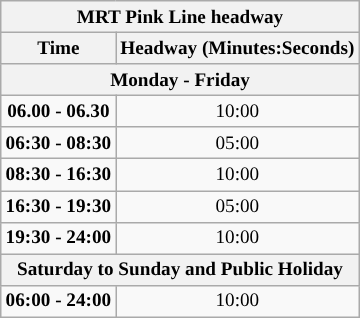<table class="wikitable" style="margin:auto;font-align:center;text-align:center;font-size:80%;">
<tr>
<th colspan="2" style="background:#"><strong>MRT Pink Line headway</strong></th>
</tr>
<tr>
<th style="background:#">Time</th>
<th style="background:#">Headway (Minutes:Seconds)</th>
</tr>
<tr>
<th colspan="2">Monday - Friday</th>
</tr>
<tr>
<td><strong>06.00 - 06.30</strong></td>
<td>10:00</td>
</tr>
<tr>
<td><strong>06:30 - 08:30</strong></td>
<td>05:00</td>
</tr>
<tr>
<td><strong>08:30 - 16:30</strong></td>
<td>10:00</td>
</tr>
<tr>
<td><strong>16:30 - 19:30</strong></td>
<td>05:00</td>
</tr>
<tr>
<td><strong>19:30 - 24:00</strong></td>
<td>10:00</td>
</tr>
<tr>
<th colspan="2">Saturday to Sunday and Public Holiday</th>
</tr>
<tr>
<td><strong>06:00 - 24:00</strong></td>
<td>10:00</td>
</tr>
</table>
